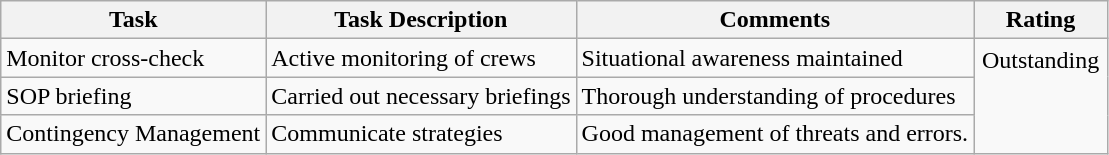<table class="wikitable">
<tr>
<th>Task</th>
<th>Task Description</th>
<th>Comments</th>
<th>Rating</th>
</tr>
<tr>
<td>Monitor cross-check</td>
<td>Active monitoring of crews</td>
<td>Situational awareness maintained</td>
<td rowspan="3" style="border:1px gray; border-bottom:1px gray; padding:5px; vertical-align:top;">Outstanding</td>
</tr>
<tr>
<td>SOP briefing</td>
<td>Carried out necessary briefings</td>
<td>Thorough understanding of procedures</td>
</tr>
<tr>
<td>Contingency Management</td>
<td>Communicate strategies</td>
<td>Good management of threats and errors.</td>
</tr>
</table>
